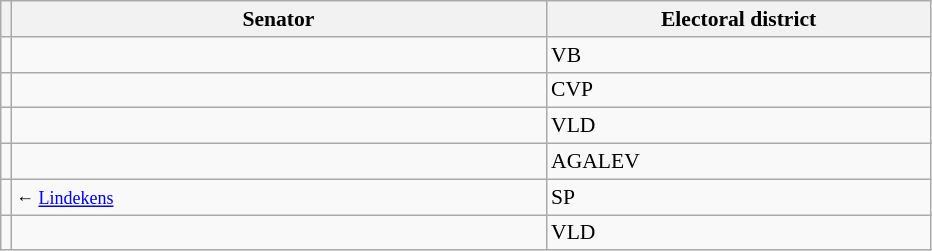<table class="sortable wikitable" style="text-align:left; font-size:90%">
<tr>
<th></th>
<th width="350">Senator</th>
<th width="250">Electoral district</th>
</tr>
<tr>
<td></td>
<td></td>
<td>VB</td>
</tr>
<tr>
<td></td>
<td></td>
<td>CVP</td>
</tr>
<tr>
<td></td>
<td></td>
<td>VLD</td>
</tr>
<tr>
<td></td>
<td></td>
<td>AGALEV</td>
</tr>
<tr>
<td></td>
<td> <small>← <a href='#'>Lindekens</a></small></td>
<td>SP</td>
</tr>
<tr>
<td></td>
<td></td>
<td>VLD</td>
</tr>
</table>
